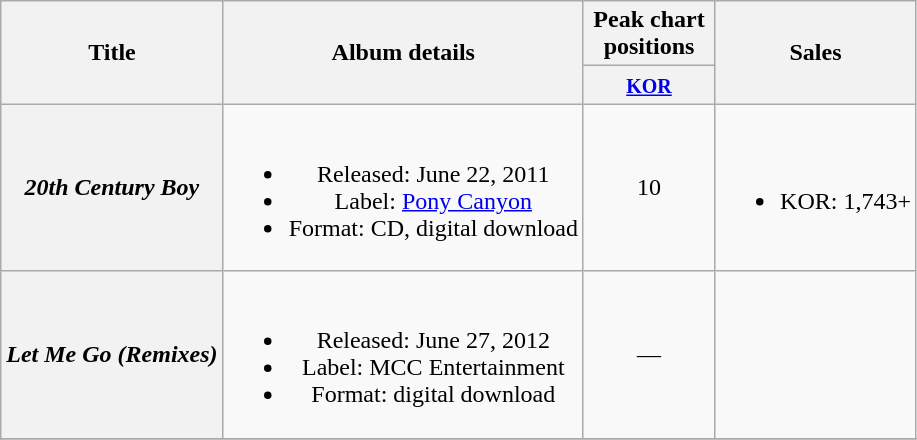<table class="wikitable plainrowheaders" style="text-align:center;">
<tr>
<th rowspan="2" scope="col">Title</th>
<th rowspan="2" scope="col">Album details</th>
<th colspan="1" scope="col" style="width:5em;">Peak chart positions</th>
<th rowspan="2" scope="col">Sales</th>
</tr>
<tr>
<th><small><a href='#'>KOR</a></small><br></th>
</tr>
<tr>
<th scope="row"><em>20th Century Boy</em></th>
<td><br><ul><li>Released: June 22, 2011</li><li>Label: <a href='#'>Pony Canyon</a></li><li>Format: CD, digital download</li></ul></td>
<td>10</td>
<td><br><ul><li>KOR: 1,743+</li></ul></td>
</tr>
<tr>
<th scope="row"><em>Let Me Go (Remixes)</em></th>
<td><br><ul><li>Released: June 27, 2012</li><li>Label: MCC Entertainment</li><li>Format: digital download</li></ul></td>
<td>—</td>
<td></td>
</tr>
<tr>
</tr>
</table>
